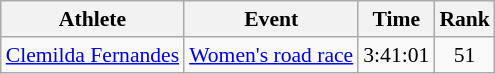<table class=wikitable style="font-size:90%">
<tr>
<th>Athlete</th>
<th>Event</th>
<th>Time</th>
<th>Rank</th>
</tr>
<tr align=center>
<td align=left><a href='#'>Clemilda Fernandes</a></td>
<td align=left><a href='#'>Women's road race</a></td>
<td>3:41:01</td>
<td>51</td>
</tr>
</table>
